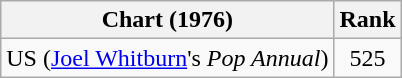<table class="wikitable">
<tr>
<th>Chart (1976)</th>
<th style="text-align:center;">Rank</th>
</tr>
<tr>
<td>US (<a href='#'>Joel Whitburn</a>'s <em>Pop Annual</em>)</td>
<td style="text-align:center;">525</td>
</tr>
</table>
